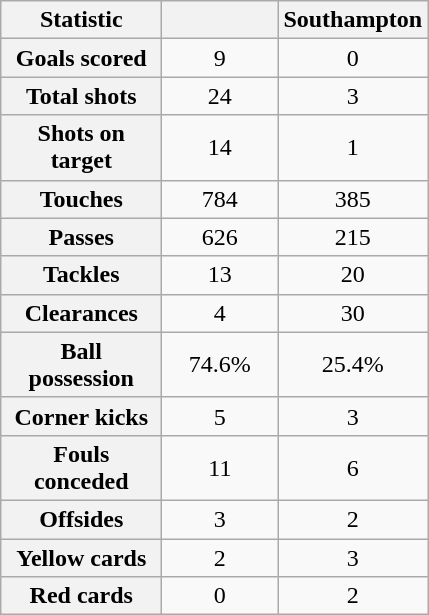<table class="wikitable plainrowheaders" style="text-align:center">
<tr>
<th scope="col" style="width:100px">Statistic</th>
<th scope="col" style="width:70px"></th>
<th scope="col" style="width:70px">Southampton</th>
</tr>
<tr>
<th scope=row>Goals scored</th>
<td>9</td>
<td>0</td>
</tr>
<tr>
<th scope=row>Total shots</th>
<td>24</td>
<td>3</td>
</tr>
<tr>
<th scope=row>Shots on target</th>
<td>14</td>
<td>1</td>
</tr>
<tr>
<th scope=row>Touches</th>
<td>784</td>
<td>385</td>
</tr>
<tr>
<th scope=row>Passes</th>
<td>626</td>
<td>215</td>
</tr>
<tr>
<th scope=row>Tackles</th>
<td>13</td>
<td>20</td>
</tr>
<tr>
<th scope=row>Clearances</th>
<td>4</td>
<td>30</td>
</tr>
<tr>
<th scope=row>Ball possession</th>
<td>74.6%</td>
<td>25.4%</td>
</tr>
<tr>
<th scope=row>Corner kicks</th>
<td>5</td>
<td>3</td>
</tr>
<tr>
<th scope=row>Fouls conceded</th>
<td>11</td>
<td>6</td>
</tr>
<tr>
<th scope=row>Offsides</th>
<td>3</td>
<td>2</td>
</tr>
<tr>
<th scope=row>Yellow cards</th>
<td>2</td>
<td>3</td>
</tr>
<tr>
<th scope=row>Red cards</th>
<td>0</td>
<td>2</td>
</tr>
</table>
